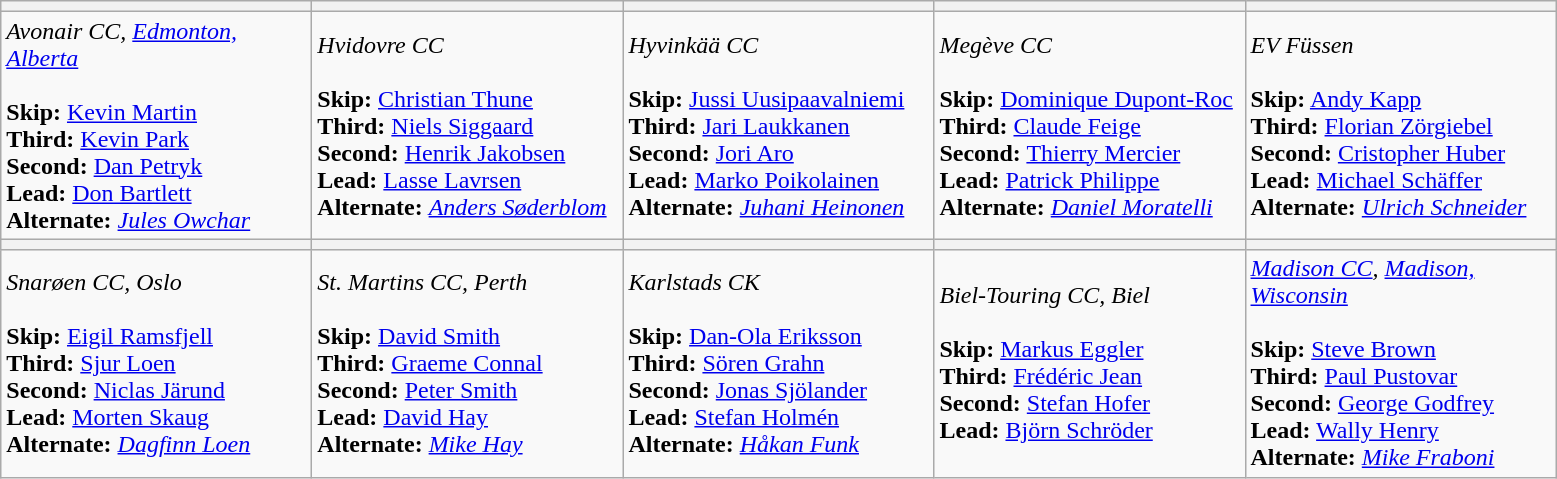<table class="wikitable">
<tr>
<th bgcolor="#efefef" width="200"></th>
<th bgcolor="#efefef" width="200"></th>
<th bgcolor="#efefef" width="200"></th>
<th bgcolor="#efefef" width="200"></th>
<th bgcolor="#efefef" width="200"></th>
</tr>
<tr>
<td><em>Avonair CC, <a href='#'>Edmonton, Alberta</a></em><br><br><strong>Skip:</strong> <a href='#'>Kevin Martin</a> <br>
<strong>Third:</strong> <a href='#'>Kevin Park</a> <br>
<strong>Second:</strong> <a href='#'>Dan Petryk</a> <br>
<strong>Lead:</strong> <a href='#'>Don Bartlett</a> <br>
<strong>Alternate:</strong> <em><a href='#'>Jules Owchar</a></em></td>
<td><em>Hvidovre CC</em><br><br><strong>Skip:</strong> <a href='#'>Christian Thune</a> <br>
<strong>Third:</strong> <a href='#'>Niels Siggaard</a> <br>
<strong>Second:</strong> <a href='#'>Henrik Jakobsen</a> <br>
<strong>Lead:</strong> <a href='#'>Lasse Lavrsen</a> <br>
<strong>Alternate:</strong> <em><a href='#'>Anders Søderblom</a></em></td>
<td><em>Hyvinkää CC </em><br><br><strong>Skip:</strong> <a href='#'>Jussi Uusipaavalniemi</a> <br>
<strong>Third:</strong> <a href='#'>Jari Laukkanen</a> <br>
<strong>Second:</strong> <a href='#'>Jori Aro</a> <br>
<strong>Lead:</strong> <a href='#'>Marko Poikolainen</a> <br>
<strong>Alternate:</strong> <em><a href='#'>Juhani Heinonen</a></em></td>
<td><em>Megève CC</em><br><br><strong>Skip:</strong> <a href='#'>Dominique Dupont-Roc</a> <br>
<strong>Third:</strong> <a href='#'>Claude Feige</a> <br>
<strong>Second:</strong> <a href='#'>Thierry Mercier</a> <br>
<strong>Lead:</strong> <a href='#'>Patrick Philippe</a> <br>
<strong>Alternate:</strong> <em><a href='#'>Daniel Moratelli</a></em></td>
<td><em>EV Füssen </em><br><br><strong>Skip:</strong> <a href='#'>Andy Kapp</a> <br>
<strong>Third:</strong> <a href='#'>Florian Zörgiebel</a> <br>
<strong>Second:</strong> <a href='#'>Cristopher Huber</a> <br>
<strong>Lead:</strong> <a href='#'>Michael Schäffer</a> <br>
<strong>Alternate:</strong> <em><a href='#'>Ulrich Schneider</a></em></td>
</tr>
<tr>
<th bgcolor="#efefef" width="200"></th>
<th bgcolor="#efefef" width="200"></th>
<th bgcolor="#efefef" width="200"></th>
<th bgcolor="#efefef" width="200"></th>
<th bgcolor="#efefef" width="200"></th>
</tr>
<tr>
<td><em>Snarøen CC, Oslo </em><br><br><strong>Skip:</strong> <a href='#'>Eigil Ramsfjell</a> <br>
<strong>Third:</strong> <a href='#'>Sjur Loen</a> <br>
<strong>Second:</strong> <a href='#'>Niclas Järund</a> <br>
<strong>Lead:</strong> <a href='#'>Morten Skaug</a> <br>
<strong>Alternate:</strong> <em><a href='#'>Dagfinn Loen</a></em></td>
<td><em>St. Martins CC, Perth </em><br><br><strong>Skip:</strong> <a href='#'>David Smith</a> <br>
<strong>Third:</strong> <a href='#'>Graeme Connal</a> <br>
<strong>Second:</strong> <a href='#'>Peter Smith</a> <br>
<strong>Lead:</strong> <a href='#'>David Hay</a> <br>
<strong>Alternate:</strong> <em><a href='#'>Mike Hay</a></em></td>
<td><em>Karlstads CK </em><br><br><strong>Skip:</strong> <a href='#'>Dan-Ola Eriksson</a> <br>
<strong>Third:</strong> <a href='#'>Sören Grahn</a> <br>
<strong>Second:</strong> <a href='#'>Jonas Sjölander</a> <br>
<strong>Lead:</strong> <a href='#'>Stefan Holmén</a> <br>
<strong>Alternate:</strong> <em><a href='#'>Håkan Funk</a></em></td>
<td><em>Biel-Touring CC, Biel </em><br><br><strong>Skip:</strong> <a href='#'>Markus Eggler</a> <br>
<strong>Third:</strong> <a href='#'>Frédéric Jean</a> <br>
<strong>Second:</strong> <a href='#'>Stefan Hofer</a> <br>
<strong>Lead:</strong> <a href='#'>Björn Schröder</a> <br></td>
<td><em><a href='#'>Madison CC</a>, <a href='#'>Madison, Wisconsin</a></em><br><br><strong>Skip:</strong> <a href='#'>Steve Brown</a> <br>
<strong>Third:</strong> <a href='#'>Paul Pustovar</a> <br>
<strong>Second:</strong> <a href='#'>George Godfrey</a> <br>
<strong>Lead:</strong> <a href='#'>Wally Henry</a> <br>
<strong>Alternate:</strong> <em><a href='#'>Mike Fraboni</a></em></td>
</tr>
</table>
